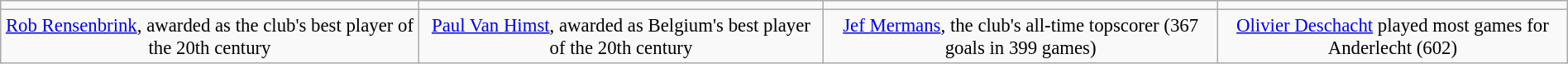<table class="wikitable" style="font-size:95%; text-align:center; margin: 5px auto;">
<tr>
<td></td>
<td></td>
<td></td>
<td></td>
</tr>
<tr>
<td><a href='#'>Rob Rensenbrink</a>, awarded as the club's best player of the 20th century</td>
<td><a href='#'>Paul Van Himst</a>, awarded as Belgium's best player of the 20th century</td>
<td><a href='#'>Jef Mermans</a>, the club's all-time topscorer (367 goals in 399 games)</td>
<td><a href='#'>Olivier Deschacht</a> played most games for Anderlecht (602)</td>
</tr>
</table>
